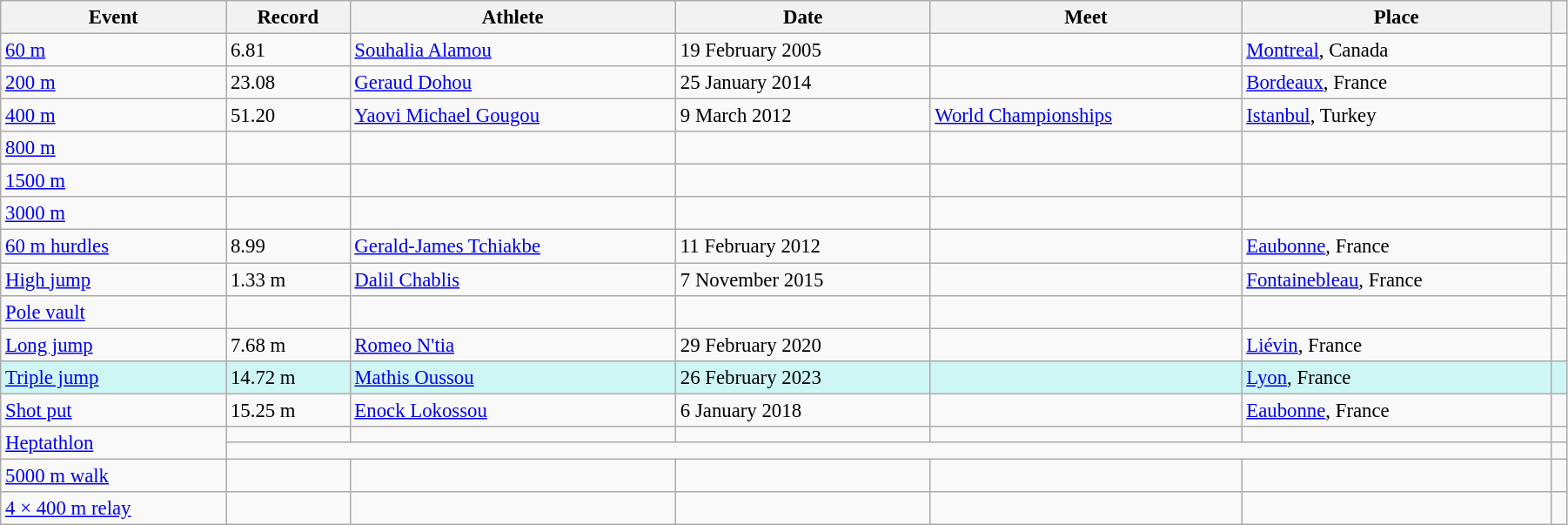<table class="wikitable" style="font-size:95%; width: 95%;">
<tr>
<th>Event</th>
<th>Record</th>
<th>Athlete</th>
<th>Date</th>
<th>Meet</th>
<th>Place</th>
<th></th>
</tr>
<tr>
<td><a href='#'>60 m</a></td>
<td>6.81</td>
<td><a href='#'>Souhalia Alamou</a></td>
<td>19 February 2005</td>
<td></td>
<td><a href='#'>Montreal</a>, Canada</td>
<td></td>
</tr>
<tr>
<td><a href='#'>200 m</a></td>
<td>23.08</td>
<td><a href='#'>Geraud Dohou</a></td>
<td>25 January 2014</td>
<td></td>
<td><a href='#'>Bordeaux</a>, France</td>
<td></td>
</tr>
<tr>
<td><a href='#'>400 m</a></td>
<td>51.20</td>
<td><a href='#'>Yaovi Michael Gougou</a></td>
<td>9 March 2012</td>
<td><a href='#'>World Championships</a></td>
<td><a href='#'>Istanbul</a>, Turkey</td>
<td></td>
</tr>
<tr>
<td><a href='#'>800 m</a></td>
<td></td>
<td></td>
<td></td>
<td></td>
<td></td>
<td></td>
</tr>
<tr>
<td><a href='#'>1500 m</a></td>
<td></td>
<td></td>
<td></td>
<td></td>
<td></td>
<td></td>
</tr>
<tr>
<td><a href='#'>3000 m</a></td>
<td></td>
<td></td>
<td></td>
<td></td>
<td></td>
<td></td>
</tr>
<tr>
<td><a href='#'>60 m hurdles</a></td>
<td>8.99</td>
<td><a href='#'>Gerald-James Tchiakbe</a></td>
<td>11 February 2012</td>
<td></td>
<td><a href='#'>Eaubonne</a>, France</td>
<td></td>
</tr>
<tr>
<td><a href='#'>High jump</a></td>
<td>1.33 m</td>
<td><a href='#'>Dalil Chablis</a></td>
<td>7 November 2015</td>
<td></td>
<td><a href='#'>Fontainebleau</a>, France</td>
<td></td>
</tr>
<tr>
<td><a href='#'>Pole vault</a></td>
<td></td>
<td></td>
<td></td>
<td></td>
<td></td>
<td></td>
</tr>
<tr>
<td><a href='#'>Long jump</a></td>
<td>7.68 m</td>
<td><a href='#'>Romeo N'tia</a></td>
<td>29 February 2020</td>
<td></td>
<td><a href='#'>Liévin</a>, France</td>
<td></td>
</tr>
<tr bgcolor=#CEF6F5>
<td><a href='#'>Triple jump</a></td>
<td>14.72 m</td>
<td><a href='#'>Mathis Oussou</a></td>
<td>26 February 2023</td>
<td></td>
<td><a href='#'>Lyon</a>, France</td>
<td></td>
</tr>
<tr>
<td><a href='#'>Shot put</a></td>
<td>15.25 m</td>
<td><a href='#'>Enock Lokossou</a></td>
<td>6 January 2018</td>
<td></td>
<td><a href='#'>Eaubonne</a>, France</td>
<td></td>
</tr>
<tr>
<td rowspan=2><a href='#'>Heptathlon</a></td>
<td></td>
<td></td>
<td></td>
<td></td>
<td></td>
<td></td>
</tr>
<tr>
<td colspan=5></td>
<td></td>
</tr>
<tr>
<td><a href='#'>5000 m walk</a></td>
<td></td>
<td></td>
<td></td>
<td></td>
<td></td>
<td></td>
</tr>
<tr>
<td><a href='#'>4 × 400 m relay</a></td>
<td></td>
<td></td>
<td></td>
<td></td>
<td></td>
<td></td>
</tr>
</table>
